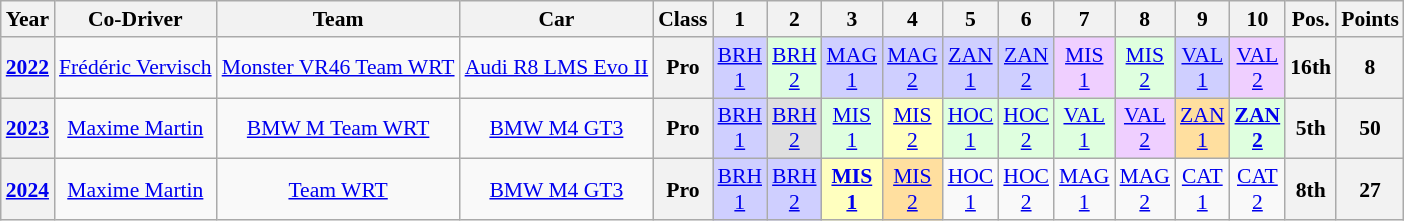<table class="wikitable" border="1" style="text-align:center; font-size:90%;">
<tr>
<th>Year</th>
<th>Co-Driver</th>
<th>Team</th>
<th>Car</th>
<th>Class</th>
<th>1</th>
<th>2</th>
<th>3</th>
<th>4</th>
<th>5</th>
<th>6</th>
<th>7</th>
<th>8</th>
<th>9</th>
<th>10</th>
<th>Pos.</th>
<th>Points</th>
</tr>
<tr>
<th rowspan=1><a href='#'>2022</a></th>
<td rowspan=1> <a href='#'>Frédéric Vervisch</a></td>
<td rowspan=1> <a href='#'>Monster VR46 Team WRT</a></td>
<td rowspan=1><a href='#'>Audi R8 LMS Evo II</a></td>
<th>Pro</th>
<td style="background:#CFCFFF;"><a href='#'>BRH<br>1</a><br></td>
<td style="background:#DFFFDF;"><a href='#'>BRH<br>2</a><br></td>
<td style="background:#CFCFFF;"><a href='#'>MAG<br>1</a><br></td>
<td style="background:#CFCFFF;"><a href='#'>MAG<br>2</a><br></td>
<td style="background:#CFCFFF;"><a href='#'>ZAN<br>1</a><br></td>
<td style="background:#CFCFFF;"><a href='#'>ZAN<br>2</a><br></td>
<td style="background:#EFCFFF;"><a href='#'>MIS<br>1</a><br></td>
<td style="background:#DFFFDF;"><a href='#'>MIS<br>2</a><br></td>
<td style="background:#CFCFFF;"><a href='#'>VAL<br>1</a><br></td>
<td style="background:#EFCFFF;"><a href='#'>VAL<br>2</a><br></td>
<th style="background:#;">16th</th>
<th style="background:#;">8</th>
</tr>
<tr>
<th rowspan=1><a href='#'>2023</a></th>
<td rowspan=1> <a href='#'>Maxime Martin</a></td>
<td rowspan=1> <a href='#'>BMW M Team WRT</a></td>
<td rowspan=1><a href='#'>BMW M4 GT3</a></td>
<th>Pro</th>
<td style="background:#CFCFFF;"><a href='#'>BRH<br>1</a><br></td>
<td style="background:#dfdfdf;"><a href='#'>BRH<br>2</a><br></td>
<td style="background:#dfffdf;"><a href='#'>MIS<br>1</a><br></td>
<td style="background:#ffffbf;"><a href='#'>MIS<br>2</a><br></td>
<td style="background:#dfffdf;"><a href='#'>HOC<br>1</a><br></td>
<td style="background:#dfffdf;"><a href='#'>HOC<br>2</a><br></td>
<td style="background:#dfffdf;"><a href='#'>VAL<br>1</a><br></td>
<td style="background:#efcfff;"><a href='#'>VAL<br>2</a><br></td>
<td style="background:#FFDF9F;"><a href='#'>ZAN<br>1</a><br></td>
<td style="background:#DFFFDF;"><strong><a href='#'>ZAN<br>2</a></strong><br></td>
<th style="background:#;">5th</th>
<th style="background:#;">50</th>
</tr>
<tr>
<th rowspan=1><a href='#'>2024</a></th>
<td rowspan=1> <a href='#'>Maxime Martin</a></td>
<td rowspan=1> <a href='#'>Team WRT</a></td>
<td rowspan=1><a href='#'>BMW M4 GT3</a></td>
<th>Pro</th>
<td style="background:#CFCFFF;"><a href='#'>BRH<br>1</a><br></td>
<td style="background:#CFCFFF;"><a href='#'>BRH<br>2</a><br></td>
<td style="background:#ffffbf;"><strong><a href='#'>MIS<br>1</a></strong><br></td>
<td style="background:#ffdf9f;"><a href='#'>MIS<br>2</a><br></td>
<td style="background:#;"><a href='#'>HOC<br>1</a><br></td>
<td style="background:#;"><a href='#'>HOC<br>2</a><br></td>
<td style="background:#;"><a href='#'>MAG<br>1</a><br></td>
<td style="background:#;"><a href='#'>MAG<br>2</a><br></td>
<td style="background:#;"><a href='#'>CAT<br>1</a><br></td>
<td style="background:#;"><a href='#'>CAT<br>2</a><br></td>
<th style="background:#;">8th</th>
<th style="background:#;">27</th>
</tr>
</table>
